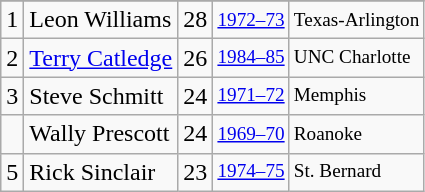<table class="wikitable">
<tr>
</tr>
<tr>
<td>1</td>
<td>Leon Williams</td>
<td>28</td>
<td style="font-size:80%;"><a href='#'>1972–73</a></td>
<td style="font-size:80%;">Texas-Arlington</td>
</tr>
<tr>
<td>2</td>
<td><a href='#'>Terry Catledge</a></td>
<td>26</td>
<td style="font-size:80%;"><a href='#'>1984–85</a></td>
<td style="font-size:80%;">UNC Charlotte</td>
</tr>
<tr>
<td>3</td>
<td>Steve Schmitt</td>
<td>24</td>
<td style="font-size:80%;"><a href='#'>1971–72</a></td>
<td style="font-size:80%;">Memphis</td>
</tr>
<tr>
<td></td>
<td>Wally Prescott</td>
<td>24</td>
<td style="font-size:80%;"><a href='#'>1969–70</a></td>
<td style="font-size:80%;">Roanoke</td>
</tr>
<tr>
<td>5</td>
<td>Rick Sinclair</td>
<td>23</td>
<td style="font-size:80%;"><a href='#'>1974–75</a></td>
<td style="font-size:80%;">St. Bernard</td>
</tr>
</table>
